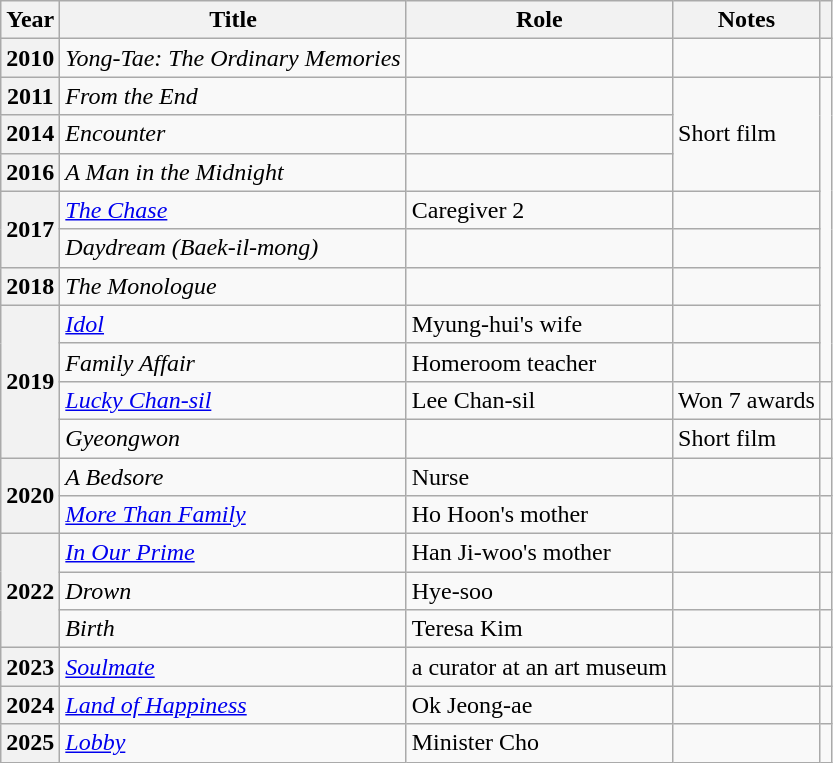<table class="wikitable sortable plainrowheaders">
<tr>
<th>Year</th>
<th>Title</th>
<th>Role</th>
<th class="unsortable">Notes</th>
<th class="unsortable"></th>
</tr>
<tr>
<th scope="row">2010</th>
<td><em>Yong-Tae: The Ordinary Memories</em></td>
<td></td>
<td></td>
<td></td>
</tr>
<tr>
<th scope="row">2011</th>
<td><em>From the End</em></td>
<td></td>
<td rowspan=3>Short film</td>
<td rowspan=8></td>
</tr>
<tr>
<th scope="row">2014</th>
<td><em>Encounter</em></td>
<td></td>
</tr>
<tr>
<th scope="row">2016</th>
<td><em>A Man in the Midnight</em></td>
<td></td>
</tr>
<tr>
<th scope="row" rowspan=2>2017</th>
<td><em><a href='#'>The Chase</a></em></td>
<td>Caregiver 2</td>
<td></td>
</tr>
<tr>
<td><em>Daydream (Baek-il-mong)</em></td>
<td></td>
<td></td>
</tr>
<tr>
<th scope="row">2018</th>
<td><em>The Monologue</em></td>
<td></td>
<td></td>
</tr>
<tr>
<th scope="row" rowspan=4>2019</th>
<td><em><a href='#'>Idol</a></em></td>
<td>Myung-hui's wife</td>
<td></td>
</tr>
<tr>
<td><em>Family Affair</em></td>
<td>Homeroom teacher</td>
<td></td>
</tr>
<tr>
<td><em><a href='#'>Lucky Chan-sil</a></em></td>
<td>Lee Chan-sil</td>
<td>Won 7 awards</td>
<td></td>
</tr>
<tr>
<td><em>Gyeongwon</em></td>
<td></td>
<td>Short film</td>
<td></td>
</tr>
<tr>
<th scope="row" rowspan=2>2020</th>
<td><em>A Bedsore</em></td>
<td>Nurse</td>
<td></td>
<td></td>
</tr>
<tr>
<td><em><a href='#'>More Than Family</a></em></td>
<td>Ho Hoon's mother</td>
<td></td>
<td></td>
</tr>
<tr>
<th scope="row" rowspan=3>2022</th>
<td><em><a href='#'>In Our Prime</a></em></td>
<td>Han Ji-woo's mother</td>
<td></td>
<td></td>
</tr>
<tr>
<td><em>Drown</em></td>
<td>Hye-soo</td>
<td></td>
<td></td>
</tr>
<tr>
<td><em>Birth</em></td>
<td>Teresa Kim</td>
<td></td>
<td></td>
</tr>
<tr>
<th scope="row">2023</th>
<td><em><a href='#'>Soulmate</a></em></td>
<td>a curator at an art museum</td>
<td></td>
<td></td>
</tr>
<tr>
<th scope="row">2024</th>
<td><em><a href='#'>Land of Happiness</a></em></td>
<td>Ok Jeong-ae</td>
<td></td>
<td></td>
</tr>
<tr>
<th scope="row">2025</th>
<td><em><a href='#'>Lobby</a></em></td>
<td>Minister Cho</td>
<td></td>
<td></td>
</tr>
</table>
